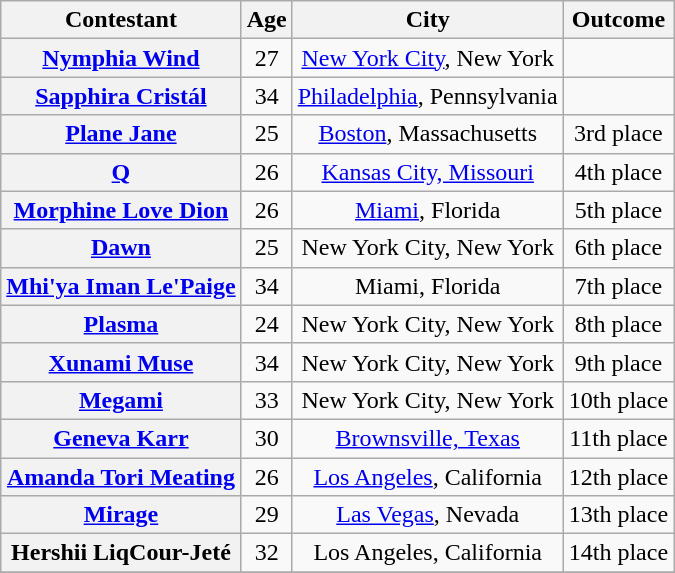<table class="wikitable sortable" style="text-align:center">
<tr>
<th scope="col">Contestant</th>
<th scope="col">Age</th>
<th scope="col">City</th>
<th scope="col">Outcome</th>
</tr>
<tr>
<th scope="row"><a href='#'>Nymphia Wind</a></th>
<td>27</td>
<td><a href='#'>New York City</a>, New York</td>
<td></td>
</tr>
<tr>
<th scope="row"><a href='#'>Sapphira Cristál</a></th>
<td>34</td>
<td nowrap><a href='#'>Philadelphia</a>, Pennsylvania</td>
<td nowrap></td>
</tr>
<tr>
<th scope="row"><a href='#'>Plane Jane</a></th>
<td>25</td>
<td nowrap><a href='#'>Boston</a>, Massachusetts</td>
<td>3rd place</td>
</tr>
<tr>
<th scope="row"><a href='#'>Q</a></th>
<td>26</td>
<td><a href='#'>Kansas City, Missouri</a></td>
<td>4th place</td>
</tr>
<tr>
<th scope="row"><a href='#'>Morphine Love Dion</a></th>
<td>26</td>
<td><a href='#'>Miami</a>, Florida</td>
<td>5th place</td>
</tr>
<tr>
<th scope="row"><a href='#'>Dawn</a></th>
<td>25</td>
<td>New York City, New York</td>
<td>6th place</td>
</tr>
<tr>
<th scope="row" nowrap><a href='#'>Mhi'ya Iman Le'Paige</a></th>
<td>34</td>
<td>Miami, Florida</td>
<td>7th place</td>
</tr>
<tr>
<th scope="row"><a href='#'>Plasma</a></th>
<td>24</td>
<td>New York City, New York</td>
<td>8th place</td>
</tr>
<tr>
<th scope="row"><a href='#'>Xunami Muse</a></th>
<td>34</td>
<td>New York City, New York</td>
<td>9th place</td>
</tr>
<tr>
<th scope="row"><a href='#'>Megami</a></th>
<td>33</td>
<td>New York City, New York</td>
<td>10th place</td>
</tr>
<tr>
<th scope="row"><a href='#'>Geneva Karr</a></th>
<td>30</td>
<td><a href='#'>Brownsville, Texas</a></td>
<td>11th place</td>
</tr>
<tr>
<th scope="row" nowrap><a href='#'>Amanda Tori Meating</a></th>
<td>26</td>
<td><a href='#'>Los Angeles</a>, California</td>
<td>12th place</td>
</tr>
<tr>
<th scope="row"><a href='#'>Mirage</a></th>
<td>29</td>
<td><a href='#'>Las Vegas</a>, Nevada</td>
<td>13th place</td>
</tr>
<tr>
<th scope="row">Hershii LiqCour-Jeté</th>
<td>32</td>
<td>Los Angeles, California</td>
<td>14th place</td>
</tr>
<tr>
</tr>
</table>
